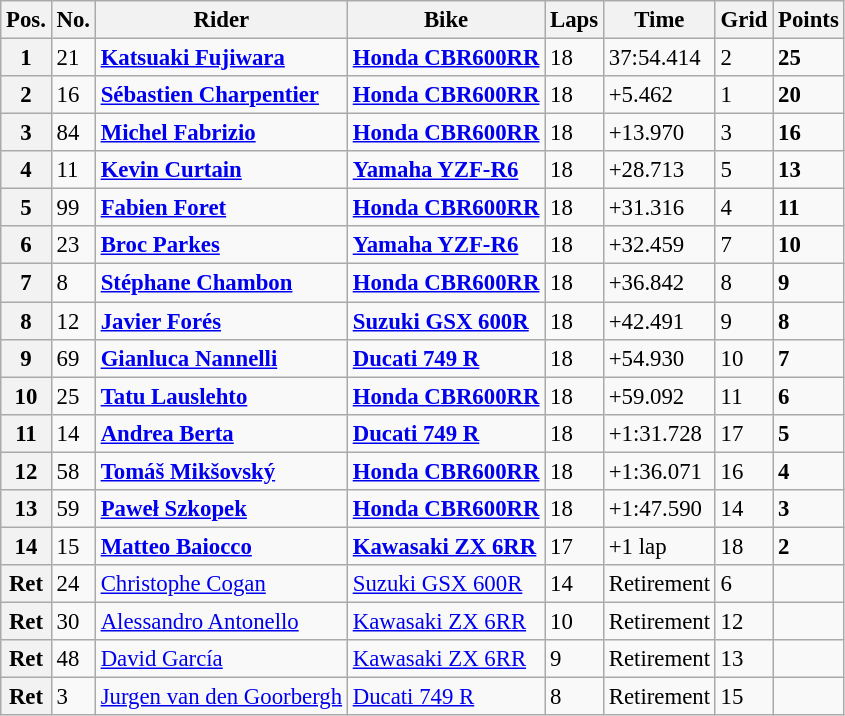<table class="wikitable" style="font-size: 95%;">
<tr>
<th>Pos.</th>
<th>No.</th>
<th>Rider</th>
<th>Bike</th>
<th>Laps</th>
<th>Time</th>
<th>Grid</th>
<th>Points</th>
</tr>
<tr>
<th>1</th>
<td>21</td>
<td> <strong><a href='#'>Katsuaki Fujiwara</a></strong></td>
<td><strong><a href='#'>Honda CBR600RR</a></strong></td>
<td>18</td>
<td>37:54.414</td>
<td>2</td>
<td><strong>25</strong></td>
</tr>
<tr>
<th>2</th>
<td>16</td>
<td> <strong><a href='#'>Sébastien Charpentier</a></strong></td>
<td><strong><a href='#'>Honda CBR600RR</a></strong></td>
<td>18</td>
<td>+5.462</td>
<td>1</td>
<td><strong>20</strong></td>
</tr>
<tr>
<th>3</th>
<td>84</td>
<td> <strong><a href='#'>Michel Fabrizio</a></strong></td>
<td><strong><a href='#'>Honda CBR600RR</a></strong></td>
<td>18</td>
<td>+13.970</td>
<td>3</td>
<td><strong>16</strong></td>
</tr>
<tr>
<th>4</th>
<td>11</td>
<td> <strong><a href='#'>Kevin Curtain</a></strong></td>
<td><strong><a href='#'>Yamaha YZF-R6</a></strong></td>
<td>18</td>
<td>+28.713</td>
<td>5</td>
<td><strong>13</strong></td>
</tr>
<tr>
<th>5</th>
<td>99</td>
<td> <strong><a href='#'>Fabien Foret</a></strong></td>
<td><strong><a href='#'>Honda CBR600RR</a></strong></td>
<td>18</td>
<td>+31.316</td>
<td>4</td>
<td><strong>11</strong></td>
</tr>
<tr>
<th>6</th>
<td>23</td>
<td> <strong><a href='#'>Broc Parkes</a></strong></td>
<td><strong><a href='#'>Yamaha YZF-R6</a></strong></td>
<td>18</td>
<td>+32.459</td>
<td>7</td>
<td><strong>10</strong></td>
</tr>
<tr>
<th>7</th>
<td>8</td>
<td> <strong><a href='#'>Stéphane Chambon</a></strong></td>
<td><strong><a href='#'>Honda CBR600RR</a></strong></td>
<td>18</td>
<td>+36.842</td>
<td>8</td>
<td><strong>9</strong></td>
</tr>
<tr>
<th>8</th>
<td>12</td>
<td> <strong><a href='#'>Javier Forés</a></strong></td>
<td><strong><a href='#'>Suzuki GSX 600R</a></strong></td>
<td>18</td>
<td>+42.491</td>
<td>9</td>
<td><strong>8</strong></td>
</tr>
<tr>
<th>9</th>
<td>69</td>
<td> <strong><a href='#'>Gianluca Nannelli</a></strong></td>
<td><strong><a href='#'>Ducati 749 R</a></strong></td>
<td>18</td>
<td>+54.930</td>
<td>10</td>
<td><strong>7</strong></td>
</tr>
<tr>
<th>10</th>
<td>25</td>
<td> <strong><a href='#'>Tatu Lauslehto</a></strong></td>
<td><strong><a href='#'>Honda CBR600RR</a></strong></td>
<td>18</td>
<td>+59.092</td>
<td>11</td>
<td><strong>6</strong></td>
</tr>
<tr>
<th>11</th>
<td>14</td>
<td> <strong><a href='#'>Andrea Berta</a></strong></td>
<td><strong><a href='#'>Ducati 749 R</a></strong></td>
<td>18</td>
<td>+1:31.728</td>
<td>17</td>
<td><strong>5</strong></td>
</tr>
<tr>
<th>12</th>
<td>58</td>
<td> <strong><a href='#'>Tomáš Mikšovský</a></strong></td>
<td><strong><a href='#'>Honda CBR600RR</a></strong></td>
<td>18</td>
<td>+1:36.071</td>
<td>16</td>
<td><strong>4</strong></td>
</tr>
<tr>
<th>13</th>
<td>59</td>
<td> <strong><a href='#'>Paweł Szkopek</a></strong></td>
<td><strong><a href='#'>Honda CBR600RR</a></strong></td>
<td>18</td>
<td>+1:47.590</td>
<td>14</td>
<td><strong>3</strong></td>
</tr>
<tr>
<th>14</th>
<td>15</td>
<td> <strong><a href='#'>Matteo Baiocco</a></strong></td>
<td><strong><a href='#'>Kawasaki ZX 6RR</a></strong></td>
<td>17</td>
<td>+1 lap</td>
<td>18</td>
<td><strong>2</strong></td>
</tr>
<tr>
<th>Ret</th>
<td>24</td>
<td> <a href='#'>Christophe Cogan</a></td>
<td><a href='#'>Suzuki GSX 600R</a></td>
<td>14</td>
<td>Retirement</td>
<td>6</td>
<td></td>
</tr>
<tr>
<th>Ret</th>
<td>30</td>
<td> <a href='#'>Alessandro Antonello</a></td>
<td><a href='#'>Kawasaki ZX 6RR</a></td>
<td>10</td>
<td>Retirement</td>
<td>12</td>
<td></td>
</tr>
<tr>
<th>Ret</th>
<td>48</td>
<td> <a href='#'>David García</a></td>
<td><a href='#'>Kawasaki ZX 6RR</a></td>
<td>9</td>
<td>Retirement</td>
<td>13</td>
<td></td>
</tr>
<tr>
<th>Ret</th>
<td>3</td>
<td> <a href='#'>Jurgen van den Goorbergh</a></td>
<td><a href='#'>Ducati 749 R</a></td>
<td>8</td>
<td>Retirement</td>
<td>15</td>
<td></td>
</tr>
</table>
